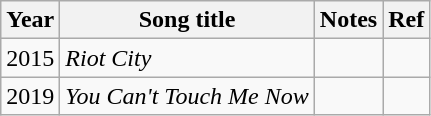<table class="wikitable sortable">
<tr>
<th>Year</th>
<th>Song title</th>
<th class="unsortable">Notes</th>
<th class="unsortable">Ref</th>
</tr>
<tr>
<td>2015</td>
<td><em>Riot City</em></td>
<td></td>
<td></td>
</tr>
<tr>
<td>2019</td>
<td><em>You Can't Touch Me Now</em></td>
<td></td>
<td></td>
</tr>
</table>
